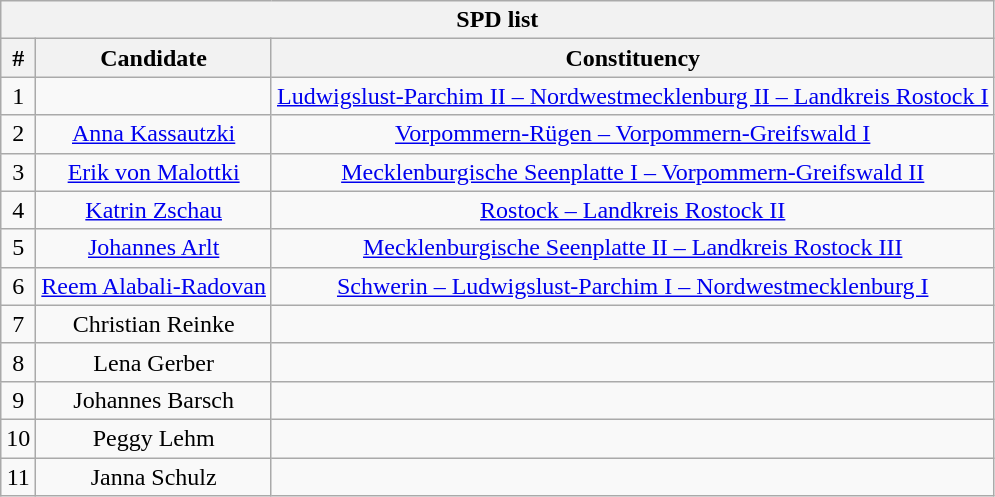<table class="wikitable mw-collapsible mw-collapsed" style="text-align:center">
<tr>
<th colspan=3>SPD list</th>
</tr>
<tr>
<th>#</th>
<th>Candidate</th>
<th>Constituency</th>
</tr>
<tr>
<td>1</td>
<td></td>
<td><a href='#'>Ludwigslust-Parchim II – Nordwestmecklenburg II – Landkreis Rostock I</a></td>
</tr>
<tr>
<td>2</td>
<td><a href='#'>Anna Kassautzki</a></td>
<td><a href='#'>Vorpommern-Rügen – Vorpommern-Greifswald I</a></td>
</tr>
<tr>
<td>3</td>
<td><a href='#'>Erik von Malottki</a></td>
<td><a href='#'>Mecklenburgische Seenplatte I – Vorpommern-Greifswald II</a></td>
</tr>
<tr>
<td>4</td>
<td><a href='#'>Katrin Zschau</a></td>
<td><a href='#'>Rostock – Landkreis Rostock II</a></td>
</tr>
<tr>
<td>5</td>
<td><a href='#'>Johannes Arlt</a></td>
<td><a href='#'>Mecklenburgische Seenplatte II – Landkreis Rostock III</a></td>
</tr>
<tr>
<td>6</td>
<td><a href='#'>Reem Alabali-Radovan</a></td>
<td><a href='#'>Schwerin – Ludwigslust-Parchim I – Nordwestmecklenburg I</a></td>
</tr>
<tr>
<td>7</td>
<td>Christian Reinke</td>
<td></td>
</tr>
<tr>
<td>8</td>
<td>Lena Gerber</td>
<td></td>
</tr>
<tr>
<td>9</td>
<td>Johannes Barsch</td>
<td></td>
</tr>
<tr>
<td>10</td>
<td>Peggy Lehm</td>
<td></td>
</tr>
<tr>
<td>11</td>
<td>Janna Schulz</td>
<td></td>
</tr>
</table>
